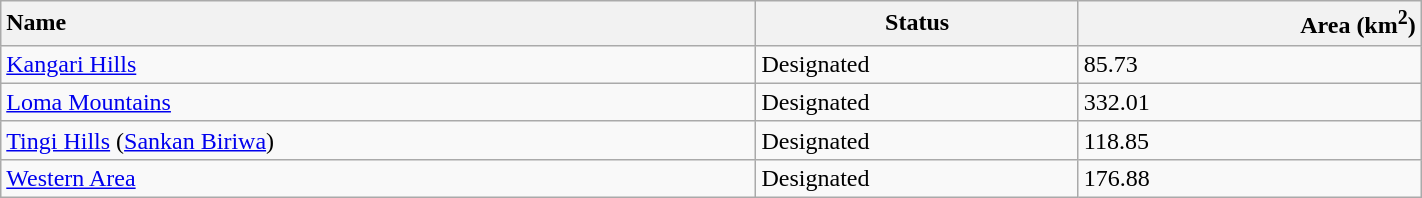<table width="75%" class="wikitable" style="margin:0 0 1em 1em; clear:right; text-align:left" cellspacing="10" cellpadding="5">
<tr>
<th style="text-align:left">Name</th>
<th style="text-align:centre">Status</th>
<th style="text-align:right">Area (km<sup>2</sup>)</th>
</tr>
<tr ---->
<td><a href='#'>Kangari Hills</a></td>
<td>Designated</td>
<td align=left>85.73</td>
</tr>
<tr ---->
<td><a href='#'>Loma Mountains</a></td>
<td>Designated</td>
<td align=left>332.01</td>
</tr>
<tr ---->
<td><a href='#'>Tingi Hills</a> (<a href='#'>Sankan Biriwa</a>)</td>
<td>Designated</td>
<td align=left>118.85</td>
</tr>
<tr ---->
<td><a href='#'>Western Area</a></td>
<td>Designated</td>
<td align=left>176.88</td>
</tr>
</table>
